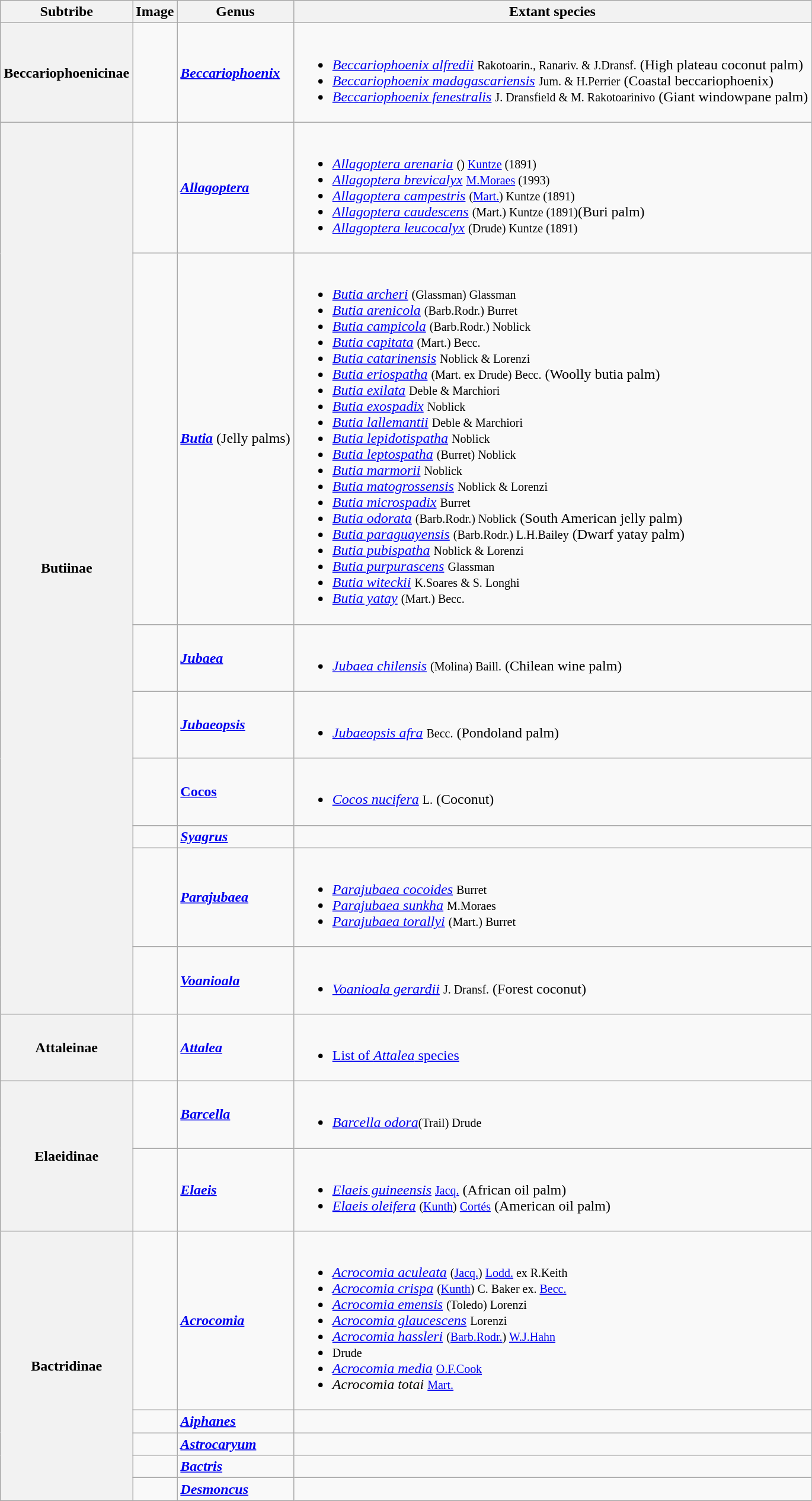<table class="wikitable">
<tr>
<th>Subtribe</th>
<th>Image</th>
<th>Genus</th>
<th>Extant species</th>
</tr>
<tr>
<th rowspan="1">Beccariophoenicinae </th>
<td></td>
<td><strong><em><a href='#'>Beccariophoenix</a></em></strong> </td>
<td><br><ul><li><em><a href='#'>Beccariophoenix alfredii</a></em> <small>Rakotoarin., Ranariv. & J.Dransf.</small> (High plateau coconut palm)</li><li><em><a href='#'>Beccariophoenix madagascariensis</a></em> <small>Jum. & H.Perrier</small> (Coastal beccariophoenix)</li><li><em><a href='#'>Beccariophoenix fenestralis</a></em> <small>J. Dransfield & M. Rakotoarinivo</small> (Giant windowpane palm)</li></ul></td>
</tr>
<tr>
<th rowspan="8">Butiinae </th>
<td></td>
<td><strong><em><a href='#'>Allagoptera</a></em></strong> </td>
<td><br><ul><li><em><a href='#'>Allagoptera arenaria</a></em> <small>() <a href='#'>Kuntze</a> (1891)</small></li><li><em><a href='#'>Allagoptera brevicalyx</a></em> <small><a href='#'>M.Moraes</a> (1993)</small></li><li><em><a href='#'>Allagoptera campestris</a></em> <small>(<a href='#'>Mart.</a>) Kuntze (1891)</small></li><li><em><a href='#'>Allagoptera caudescens</a></em> <small>(Mart.) Kuntze (1891)</small>(Buri palm)</li><li><em><a href='#'>Allagoptera leucocalyx</a></em> <small>(Drude) Kuntze (1891)</small></li></ul></td>
</tr>
<tr>
<td></td>
<td><strong><em><a href='#'>Butia</a></em></strong>  (Jelly palms)</td>
<td><br><ul><li><em><a href='#'>Butia archeri</a></em> <small>(Glassman) Glassman</small></li><li><em><a href='#'>Butia arenicola</a></em> <small>(Barb.Rodr.) Burret</small></li><li><em><a href='#'>Butia campicola</a></em>  <small>(Barb.Rodr.) Noblick</small></li><li><em><a href='#'>Butia capitata</a></em> <small>(Mart.) Becc.</small></li><li><em><a href='#'>Butia catarinensis</a></em> <small>Noblick & Lorenzi</small></li><li><em><a href='#'>Butia eriospatha</a></em> <small>(Mart. ex Drude) Becc.</small> (Woolly butia palm)</li><li><em><a href='#'>Butia exilata</a></em> <small>Deble & Marchiori</small></li><li><em><a href='#'>Butia exospadix</a></em> <small>Noblick</small></li><li><em><a href='#'>Butia lallemantii</a></em> <small>Deble & Marchiori</small></li><li><em><a href='#'>Butia lepidotispatha</a></em> <small>Noblick</small></li><li><em><a href='#'>Butia leptospatha</a></em> <small>(Burret) Noblick</small></li><li><em><a href='#'>Butia marmorii</a></em> <small>Noblick</small></li><li><em><a href='#'>Butia matogrossensis</a></em> <small>Noblick & Lorenzi</small></li><li><em><a href='#'>Butia microspadix</a></em> <small>Burret</small></li><li><em><a href='#'>Butia odorata</a></em> <small>(Barb.Rodr.) Noblick</small> (South American jelly palm)</li><li><em><a href='#'>Butia paraguayensis</a></em> <small>(Barb.Rodr.) L.H.Bailey</small> (Dwarf yatay palm)</li><li><em><a href='#'>Butia pubispatha</a></em> <small>Noblick & Lorenzi</small></li><li><em><a href='#'>Butia purpurascens</a></em> <small>Glassman</small></li><li><em><a href='#'>Butia witeckii</a></em> <small>K.Soares & S. Longhi</small></li><li><em><a href='#'>Butia yatay</a></em> <small>(Mart.) Becc.</small></li></ul></td>
</tr>
<tr>
<td></td>
<td><strong><em><a href='#'>Jubaea</a></em></strong> </td>
<td><br><ul><li><em><a href='#'>Jubaea chilensis</a></em> <small>(Molina) Baill.</small> (Chilean wine palm)</li></ul></td>
</tr>
<tr>
<td></td>
<td><strong><em><a href='#'>Jubaeopsis</a></em></strong> </td>
<td><br><ul><li><em><a href='#'>Jubaeopsis afra</a></em> <small>Becc.</small> (Pondoland palm)</li></ul></td>
</tr>
<tr>
<td></td>
<td><strong><a href='#'>Cocos</a></strong> </td>
<td><br><ul><li><em><a href='#'>Cocos nucifera</a></em> <small>L.</small> (Coconut)</li></ul></td>
</tr>
<tr>
<td></td>
<td><strong><em><a href='#'>Syagrus</a></em></strong> </td>
<td><br></td>
</tr>
<tr>
<td></td>
<td><strong><em><a href='#'>Parajubaea</a></em></strong> </td>
<td><br><ul><li><em><a href='#'>Parajubaea cocoides</a></em> <small>Burret</small></li><li><em><a href='#'>Parajubaea sunkha</a></em> <small>M.Moraes</small></li><li><em><a href='#'>Parajubaea torallyi</a></em> <small>(Mart.) Burret</small></li></ul></td>
</tr>
<tr>
<td></td>
<td><strong><em><a href='#'>Voanioala</a></em></strong> </td>
<td><br><ul><li><em><a href='#'>Voanioala gerardii</a></em> <small>J. Dransf.</small> (Forest coconut)</li></ul></td>
</tr>
<tr>
<th rowspan="1">Attaleinae </th>
<td></td>
<td><strong><em><a href='#'>Attalea</a></em></strong> </td>
<td><br><ul><li><a href='#'>List of <em>Attalea</em> species</a></li></ul></td>
</tr>
<tr>
<th rowspan="2">Elaeidinae </th>
<td></td>
<td><strong><em><a href='#'>Barcella</a></em></strong> </td>
<td><br><ul><li><em><a href='#'>Barcella odora</a></em><small>(Trail) Drude</small></li></ul></td>
</tr>
<tr>
<td></td>
<td><strong><em><a href='#'>Elaeis</a></em></strong> </td>
<td><br><ul><li><em><a href='#'>Elaeis guineensis</a></em> <small><a href='#'>Jacq.</a></small> (African oil palm)</li><li><em><a href='#'>Elaeis oleifera</a></em> <small>(<a href='#'>Kunth</a>) <a href='#'>Cortés</a></small> (American oil palm)</li></ul></td>
</tr>
<tr>
<th rowspan="6">Bactridinae </th>
<td></td>
<td><strong><em><a href='#'>Acrocomia</a></em></strong> </td>
<td><br><ul><li><em><a href='#'>Acrocomia aculeata</a></em> <small>(<a href='#'>Jacq.</a>) <a href='#'>Lodd.</a> ex R.Keith</small></li><li><em><a href='#'>Acrocomia crispa</a></em> <small>(<a href='#'>Kunth</a>) C. Baker ex. <a href='#'>Becc.</a></small></li><li><em><a href='#'>Acrocomia emensis</a></em> <small>(Toledo) Lorenzi</small></li><li><em><a href='#'>Acrocomia glaucescens</a></em> <small>Lorenzi</small></li><li><em><a href='#'>Acrocomia hassleri</a></em> <small>(<a href='#'>Barb.Rodr.</a>) <a href='#'>W.J.Hahn</a></small></li><li><em></em> <small>Drude</small></li><li><em><a href='#'>Acrocomia media</a></em> <small><a href='#'>O.F.Cook</a></small></li><li><em>Acrocomia totai</em> <small><a href='#'>Mart.</a></small></li></ul></td>
</tr>
<tr>
<td></td>
<td><strong><em><a href='#'>Aiphanes</a></em></strong> </td>
<td><br></td>
</tr>
<tr>
<td></td>
<td><strong><em><a href='#'>Astrocaryum</a></em></strong> </td>
<td><br></td>
</tr>
<tr>
<td></td>
<td><strong><em><a href='#'>Bactris</a></em></strong> </td>
<td><br></td>
</tr>
<tr>
<td></td>
<td><strong><em><a href='#'>Desmoncus</a></em></strong> </td>
<td><br></td>
</tr>
</table>
